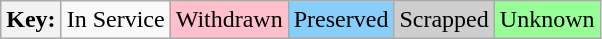<table class="wikitable">
<tr>
<th>Key:</th>
<td>In Service</td>
<td bgcolor=#ffc0cb>Withdrawn</td>
<td bgcolor=#87cefa>Preserved</td>
<td bgcolor=#cecece>Scrapped</td>
<td bgcolor=#98ff98>Unknown</td>
</tr>
</table>
